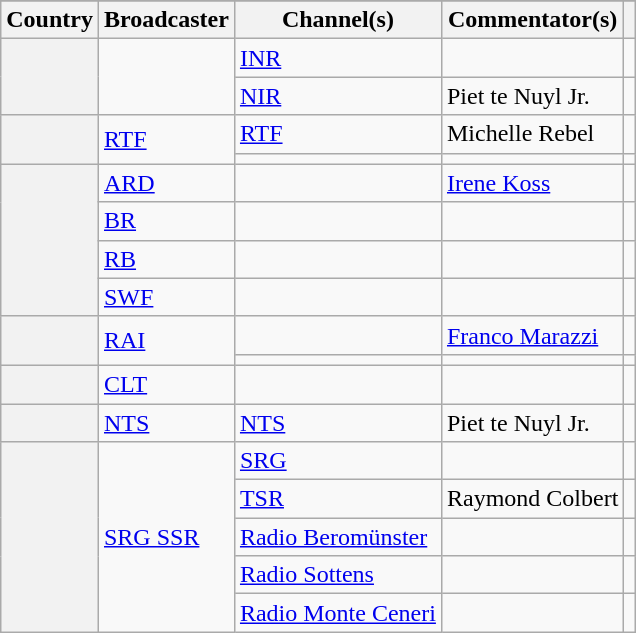<table class="wikitable plainrowheaders sticky-header">
<tr>
</tr>
<tr>
<th scope="col">Country</th>
<th scope="col">Broadcaster</th>
<th scope="col">Channel(s)</th>
<th scope="col">Commentator(s)</th>
<th scope="col"></th>
</tr>
<tr>
<th scope="rowgroup" rowspan=2></th>
<td rowspan="2"></td>
<td><a href='#'>INR</a></td>
<td></td>
<td style="text-align:center"></td>
</tr>
<tr>
<td><a href='#'>NIR</a></td>
<td>Piet te Nuyl Jr.</td>
<td style="text-align:center"></td>
</tr>
<tr>
<th scope="rowgroup" rowspan="2"></th>
<td rowspan="2"><a href='#'>RTF</a></td>
<td><a href='#'>RTF</a></td>
<td>Michelle Rebel</td>
<td style="text-align:center"></td>
</tr>
<tr>
<td></td>
<td></td>
<td style="text-align:center"></td>
</tr>
<tr>
<th scope="rowgroup" rowspan="4"></th>
<td><a href='#'>ARD</a></td>
<td></td>
<td><a href='#'>Irene Koss</a></td>
<td style="text-align:center"></td>
</tr>
<tr>
<td><a href='#'>BR</a></td>
<td></td>
<td></td>
<td style="text-align:center"></td>
</tr>
<tr>
<td><a href='#'>RB</a></td>
<td></td>
<td></td>
<td style="text-align:center"></td>
</tr>
<tr>
<td><a href='#'>SWF</a></td>
<td></td>
<td></td>
<td style="text-align:center"></td>
</tr>
<tr>
<th scope="rowgroup" rowspan="2"></th>
<td rowspan="2"><a href='#'>RAI</a></td>
<td></td>
<td><a href='#'>Franco Marazzi</a></td>
<td style="text-align:center"></td>
</tr>
<tr>
<td></td>
<td></td>
<td style="text-align:center"></td>
</tr>
<tr>
<th scope="row"></th>
<td><a href='#'>CLT</a></td>
<td></td>
<td></td>
<td style="text-align:center"></td>
</tr>
<tr>
<th scope="row"></th>
<td><a href='#'>NTS</a></td>
<td><a href='#'>NTS</a></td>
<td>Piet te Nuyl Jr.</td>
<td style="text-align:center"></td>
</tr>
<tr>
<th scope="rowgroup" rowspan="5"></th>
<td rowspan="5"><a href='#'>SRG SSR</a></td>
<td><a href='#'>SRG</a></td>
<td></td>
<td style="text-align:center"></td>
</tr>
<tr>
<td><a href='#'>TSR</a></td>
<td>Raymond Colbert</td>
<td style="text-align:center"></td>
</tr>
<tr>
<td><a href='#'>Radio Beromünster</a></td>
<td></td>
<td style="text-align:center"></td>
</tr>
<tr>
<td><a href='#'>Radio Sottens</a></td>
<td></td>
<td style="text-align:center"></td>
</tr>
<tr>
<td><a href='#'>Radio Monte Ceneri</a></td>
<td></td>
<td style="text-align:center"></td>
</tr>
</table>
